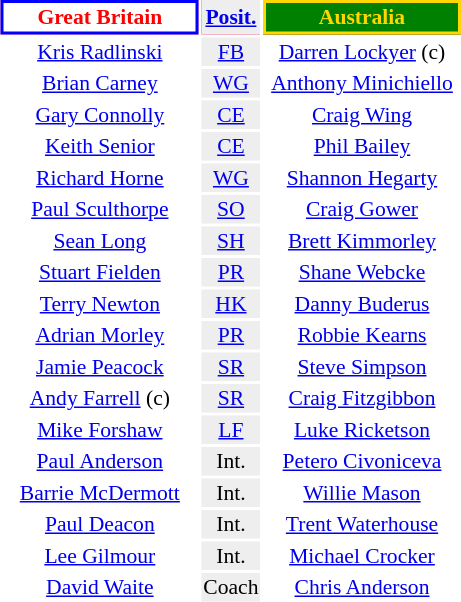<table align=right style="font-size:90%; margin-left:1em">
<tr bgcolor=#FF0033>
<th align="centre" width="126" style="border: 2px solid blue; background: white; color: red">Great Britain</th>
<th align="center" style="background: #eeeeee; color: black"><a href='#'>Posit.</a></th>
<th align="centre" width="126" style="border: 2px solid gold; background: green; color: gold">Australia</th>
</tr>
<tr>
<td align="center"><a href='#'>Kris Radlinski</a></td>
<td align="center" style="background: #eeeeee"><a href='#'>FB</a></td>
<td align="center"><a href='#'>Darren Lockyer</a> (c)</td>
</tr>
<tr>
<td align="center"><a href='#'>Brian Carney</a></td>
<td align="center" style="background: #eeeeee"><a href='#'>WG</a></td>
<td align="center"><a href='#'>Anthony Minichiello</a></td>
</tr>
<tr>
<td align="center"><a href='#'>Gary Connolly</a></td>
<td align="center" style="background: #eeeeee"><a href='#'>CE</a></td>
<td align="center"><a href='#'>Craig Wing</a></td>
</tr>
<tr>
<td align="center"><a href='#'>Keith Senior</a></td>
<td align="center" style="background: #eeeeee"><a href='#'>CE</a></td>
<td align="center"><a href='#'>Phil Bailey</a></td>
</tr>
<tr>
<td align="center"><a href='#'>Richard Horne</a></td>
<td align="center" style="background: #eeeeee"><a href='#'>WG</a></td>
<td align="center"><a href='#'>Shannon Hegarty</a></td>
</tr>
<tr>
<td align="center"><a href='#'>Paul Sculthorpe</a></td>
<td align="center" style="background: #eeeeee"><a href='#'>SO</a></td>
<td align="center"><a href='#'>Craig Gower</a></td>
</tr>
<tr>
<td align="center"><a href='#'>Sean Long</a></td>
<td align="center" style="background: #eeeeee"><a href='#'>SH</a></td>
<td align="center"><a href='#'>Brett Kimmorley</a></td>
</tr>
<tr>
<td align="center"><a href='#'>Stuart Fielden</a></td>
<td align="center" style="background: #eeeeee"><a href='#'>PR</a></td>
<td align="center"><a href='#'>Shane Webcke</a></td>
</tr>
<tr>
<td align="center"><a href='#'>Terry Newton</a></td>
<td align="center" style="background: #eeeeee"><a href='#'>HK</a></td>
<td align="center"><a href='#'>Danny Buderus</a></td>
</tr>
<tr>
<td align="center"><a href='#'>Adrian Morley</a></td>
<td align="center" style="background: #eeeeee"><a href='#'>PR</a></td>
<td align="center"><a href='#'>Robbie Kearns</a></td>
</tr>
<tr>
<td align="center"><a href='#'>Jamie Peacock</a></td>
<td align="center" style="background: #eeeeee"><a href='#'>SR</a></td>
<td align="center"><a href='#'>Steve Simpson</a></td>
</tr>
<tr>
<td align="center"><a href='#'>Andy Farrell</a> (c)</td>
<td align="center" style="background: #eeeeee"><a href='#'>SR</a></td>
<td align="center"><a href='#'>Craig Fitzgibbon</a></td>
</tr>
<tr>
<td align="center"><a href='#'>Mike Forshaw</a></td>
<td align="center" style="background: #eeeeee"><a href='#'>LF</a></td>
<td align="center"><a href='#'>Luke Ricketson</a></td>
</tr>
<tr>
<td align="center"><a href='#'>Paul Anderson</a></td>
<td align="center" style="background: #eeeeee">Int.</td>
<td align="center"><a href='#'>Petero Civoniceva</a></td>
</tr>
<tr>
<td align="center"><a href='#'>Barrie McDermott</a></td>
<td align="center" style="background: #eeeeee">Int.</td>
<td align="center"><a href='#'>Willie Mason</a></td>
</tr>
<tr>
<td align="center"><a href='#'>Paul Deacon</a></td>
<td align="center" style="background: #eeeeee">Int.</td>
<td align="center"><a href='#'>Trent Waterhouse</a></td>
</tr>
<tr>
<td align="center"><a href='#'>Lee Gilmour</a></td>
<td align="center" style="background: #eeeeee">Int.</td>
<td align="center"><a href='#'>Michael Crocker</a></td>
</tr>
<tr>
<td align="center"><a href='#'>David Waite</a></td>
<td align="center" style="background: #eeeeee">Coach</td>
<td align="center"><a href='#'>Chris Anderson</a></td>
</tr>
</table>
